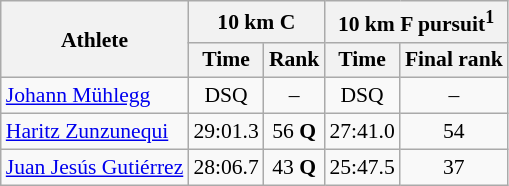<table class="wikitable" border="1" style="font-size:90%">
<tr>
<th rowspan=2>Athlete</th>
<th colspan=2>10 km C</th>
<th colspan=2>10 km F pursuit<sup>1</sup></th>
</tr>
<tr>
<th>Time</th>
<th>Rank</th>
<th>Time</th>
<th>Final rank</th>
</tr>
<tr>
<td><a href='#'>Johann Mühlegg</a></td>
<td align=center>DSQ</td>
<td align=center>–</td>
<td align=center>DSQ</td>
<td align=center>–</td>
</tr>
<tr>
<td><a href='#'>Haritz Zunzunequi</a></td>
<td align=center>29:01.3</td>
<td align=center>56 <strong>Q</strong></td>
<td align=center>27:41.0</td>
<td align=center>54</td>
</tr>
<tr>
<td><a href='#'>Juan Jesús Gutiérrez</a></td>
<td align=center>28:06.7</td>
<td align=center>43 <strong>Q</strong></td>
<td align=center>25:47.5</td>
<td align=center>37</td>
</tr>
</table>
